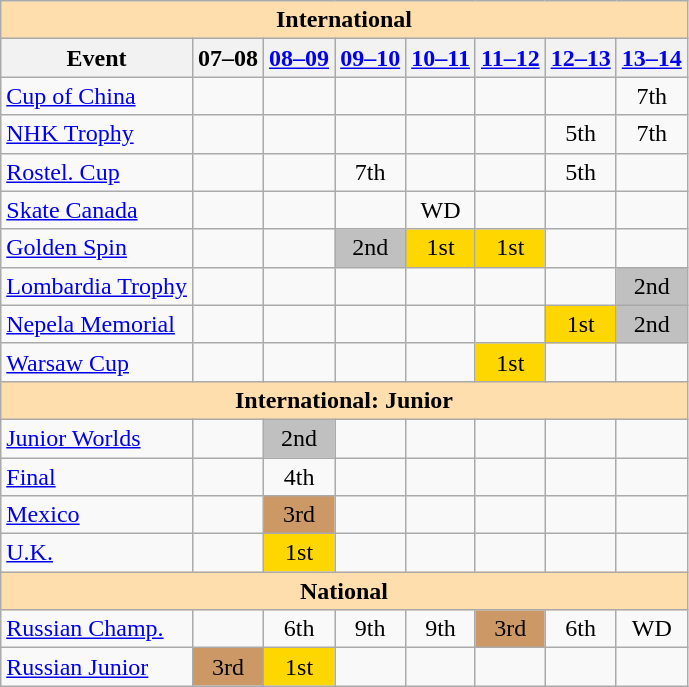<table class="wikitable" style="text-align:center">
<tr>
<th style="background-color: #ffdead; " colspan=8 align=center>International</th>
</tr>
<tr>
<th>Event</th>
<th>07–08</th>
<th><a href='#'>08–09</a></th>
<th><a href='#'>09–10</a></th>
<th><a href='#'>10–11</a></th>
<th><a href='#'>11–12</a></th>
<th><a href='#'>12–13</a></th>
<th><a href='#'>13–14</a></th>
</tr>
<tr>
<td align=left> <a href='#'>Cup of China</a></td>
<td></td>
<td></td>
<td></td>
<td></td>
<td></td>
<td></td>
<td>7th</td>
</tr>
<tr>
<td align=left> <a href='#'>NHK Trophy</a></td>
<td></td>
<td></td>
<td></td>
<td></td>
<td></td>
<td>5th</td>
<td>7th</td>
</tr>
<tr>
<td align=left> <a href='#'>Rostel. Cup</a></td>
<td></td>
<td></td>
<td>7th</td>
<td></td>
<td></td>
<td>5th</td>
<td></td>
</tr>
<tr>
<td align=left> <a href='#'>Skate Canada</a></td>
<td></td>
<td></td>
<td></td>
<td>WD</td>
<td></td>
<td></td>
<td></td>
</tr>
<tr>
<td align=left><a href='#'>Golden Spin</a></td>
<td></td>
<td></td>
<td bgcolor=silver>2nd</td>
<td bgcolor=gold>1st</td>
<td bgcolor=gold>1st</td>
<td></td>
<td></td>
</tr>
<tr>
<td align=left><a href='#'>Lombardia Trophy</a></td>
<td></td>
<td></td>
<td></td>
<td></td>
<td></td>
<td></td>
<td bgcolor=silver>2nd</td>
</tr>
<tr>
<td align=left><a href='#'>Nepela Memorial</a></td>
<td></td>
<td></td>
<td></td>
<td></td>
<td></td>
<td bgcolor=gold>1st</td>
<td bgcolor=silver>2nd</td>
</tr>
<tr>
<td align=left><a href='#'>Warsaw Cup</a></td>
<td></td>
<td></td>
<td></td>
<td></td>
<td bgcolor=gold>1st</td>
<td></td>
<td></td>
</tr>
<tr>
<th style="background-color: #ffdead; " colspan=8 align=center>International: Junior</th>
</tr>
<tr>
<td align=left><a href='#'>Junior Worlds</a></td>
<td></td>
<td bgcolor=silver>2nd</td>
<td></td>
<td></td>
<td></td>
<td></td>
<td></td>
</tr>
<tr>
<td align=left> <a href='#'>Final</a></td>
<td></td>
<td>4th</td>
<td></td>
<td></td>
<td></td>
<td></td>
<td></td>
</tr>
<tr>
<td align=left> <a href='#'>Mexico</a></td>
<td></td>
<td bgcolor=cc9966>3rd</td>
<td></td>
<td></td>
<td></td>
<td></td>
<td></td>
</tr>
<tr>
<td align=left> <a href='#'>U.K.</a></td>
<td></td>
<td bgcolor=gold>1st</td>
<td></td>
<td></td>
<td></td>
<td></td>
<td></td>
</tr>
<tr>
<th style="background-color: #ffdead; " colspan=8 align=center><strong>National</strong></th>
</tr>
<tr>
<td align=left><a href='#'>Russian Champ.</a></td>
<td></td>
<td>6th</td>
<td>9th</td>
<td>9th</td>
<td bgcolor=cc9966>3rd</td>
<td>6th</td>
<td>WD</td>
</tr>
<tr>
<td align=left><a href='#'>Russian Junior</a></td>
<td bgcolor=cc9966>3rd</td>
<td bgcolor=gold>1st</td>
<td></td>
<td></td>
<td></td>
<td></td>
<td></td>
</tr>
</table>
